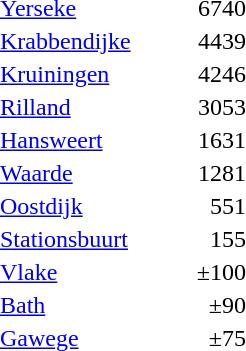<table BORDER="0">
<tr>
<td><br><table class="toccolours" style="margin: 0 1em 0 1em; width: 170px;">
<tr>
<td><a href='#'>Yerseke</a></td>
<td align=right>6740</td>
</tr>
<tr>
<td><a href='#'>Krabbendijke</a></td>
<td align=right>4439</td>
</tr>
<tr>
<td><a href='#'>Kruiningen</a></td>
<td align=right>4246</td>
</tr>
<tr>
<td><a href='#'>Rilland</a></td>
<td align=right>3053</td>
</tr>
<tr>
<td><a href='#'>Hansweert</a></td>
<td align=right>1631</td>
</tr>
<tr>
<td><a href='#'>Waarde</a></td>
<td align=right>1281</td>
</tr>
<tr>
<td><a href='#'>Oostdijk</a></td>
<td align=right>551</td>
</tr>
<tr>
<td><a href='#'>Stationsbuurt</a></td>
<td align=right>155</td>
</tr>
<tr>
<td><a href='#'>Vlake</a></td>
<td align=right>±100</td>
</tr>
<tr>
<td><a href='#'>Bath</a></td>
<td align=right>±90</td>
</tr>
<tr>
<td><a href='#'>Gawege</a></td>
<td align=right>±75</td>
</tr>
</table>
</td>
</tr>
</table>
